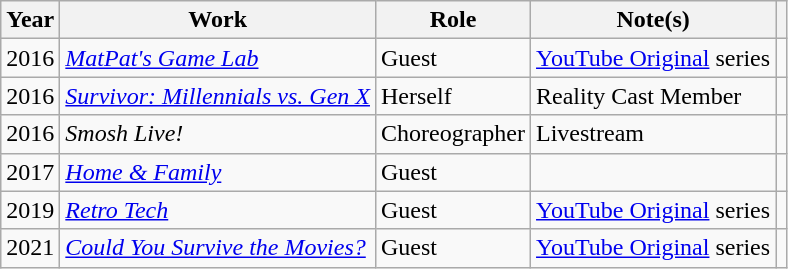<table class="wikitable">
<tr>
<th>Year</th>
<th>Work</th>
<th>Role</th>
<th>Note(s)</th>
<th></th>
</tr>
<tr>
<td>2016</td>
<td><em><a href='#'>MatPat's Game Lab</a></em></td>
<td>Guest</td>
<td><a href='#'>YouTube Original</a> series</td>
<td></td>
</tr>
<tr>
<td>2016</td>
<td><em><a href='#'>Survivor: Millennials vs. Gen X</a></em></td>
<td>Herself</td>
<td>Reality Cast Member</td>
<td></td>
</tr>
<tr>
<td>2016</td>
<td><em>Smosh Live!</em></td>
<td>Choreographer</td>
<td>Livestream</td>
<td></td>
</tr>
<tr>
<td>2017</td>
<td><em><a href='#'>Home & Family</a></em></td>
<td>Guest</td>
<td></td>
<td></td>
</tr>
<tr>
<td>2019</td>
<td><em><a href='#'>Retro Tech</a></em></td>
<td>Guest</td>
<td><a href='#'>YouTube Original</a> series</td>
<td></td>
</tr>
<tr>
<td>2021</td>
<td><em><a href='#'>Could You Survive the Movies?</a></em></td>
<td>Guest</td>
<td><a href='#'>YouTube Original</a> series</td>
<td></td>
</tr>
</table>
